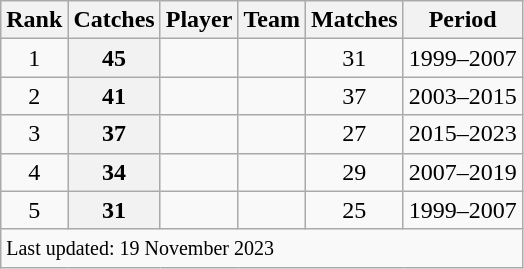<table class="wikitable plainrowheaders sortable">
<tr>
<th scope=col>Rank</th>
<th scope=col>Catches</th>
<th scope=col>Player</th>
<th scope=col>Team</th>
<th scope=col>Matches</th>
<th scope=col>Period</th>
</tr>
<tr>
<td align=center>1</td>
<th scope=row style=text-align:center;>45</th>
<td></td>
<td></td>
<td align=center>31</td>
<td>1999–2007</td>
</tr>
<tr>
<td align=center>2</td>
<th scope=row style=text-align:center;>41</th>
<td></td>
<td></td>
<td align=center>37</td>
<td>2003–2015</td>
</tr>
<tr>
<td align=center>3</td>
<th scope=row style=text-align:center;>37</th>
<td></td>
<td></td>
<td align=center>27</td>
<td>2015–2023</td>
</tr>
<tr>
<td align=center>4</td>
<th scope=row style=text-align:center;>34</th>
<td></td>
<td></td>
<td align=center>29</td>
<td>2007–2019</td>
</tr>
<tr>
<td align=center>5</td>
<th scope=row style=text-align:center;>31</th>
<td></td>
<td></td>
<td align=center>25</td>
<td>1999–2007</td>
</tr>
<tr class=sortbottom>
<td colspan=6><small>Last updated: 19 November 2023</small></td>
</tr>
</table>
